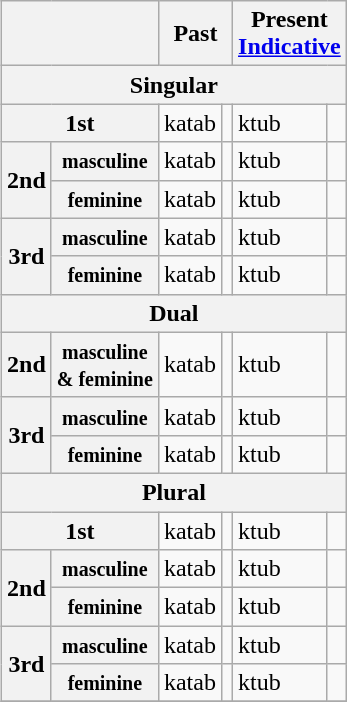<table class="wikitable" style="float: right; margin: 1em;">
<tr>
<th colspan="2"></th>
<th colspan="2" style="text-align:center">Past</th>
<th colspan="2" style="text-align:center">Present<br><a href='#'>Indicative</a></th>
</tr>
<tr>
<th colspan="6">Singular</th>
</tr>
<tr>
<th colspan="2">1st</th>
<td>katab<strong></strong></td>
<td></td>
<td><strong></strong>ktub<strong></strong></td>
<td></td>
</tr>
<tr>
<th rowspan="2">2nd</th>
<th><small>masculine</small></th>
<td>katab<strong></strong></td>
<td></td>
<td><strong></strong>ktub<strong></strong></td>
<td></td>
</tr>
<tr>
<th><small>feminine</small></th>
<td>katab<strong></strong></td>
<td></td>
<td><strong></strong>ktub<strong></strong></td>
<td></td>
</tr>
<tr>
<th rowspan="2">3rd</th>
<th><small>masculine</small></th>
<td>katab<strong></strong></td>
<td></td>
<td><strong></strong>ktub<strong></strong></td>
<td></td>
</tr>
<tr>
<th><small>feminine</small></th>
<td>katab<strong></strong></td>
<td></td>
<td><strong></strong>ktub<strong></strong></td>
<td></td>
</tr>
<tr>
<th colspan="6">Dual</th>
</tr>
<tr>
<th>2nd</th>
<th><small>masculine <br>& feminine</small></th>
<td>katab<strong></strong></td>
<td></td>
<td><strong></strong>ktub<strong></strong></td>
<td></td>
</tr>
<tr>
<th rowspan="2">3rd</th>
<th><small>masculine</small></th>
<td>katab<strong></strong></td>
<td></td>
<td><strong></strong>ktub<strong></strong></td>
<td></td>
</tr>
<tr>
<th><small>feminine</small></th>
<td>katab<strong></strong></td>
<td></td>
<td><strong></strong>ktub<strong></strong></td>
<td></td>
</tr>
<tr>
<th colspan="6">Plural</th>
</tr>
<tr>
<th colspan="2">1st</th>
<td>katab<strong></strong></td>
<td></td>
<td><strong></strong>ktub<strong></strong></td>
<td></td>
</tr>
<tr>
<th rowspan="2">2nd</th>
<th><small>masculine</small></th>
<td>katab<strong></strong></td>
<td></td>
<td><strong></strong>ktub<strong></strong></td>
<td></td>
</tr>
<tr>
<th><small>feminine</small></th>
<td>katab<strong></strong></td>
<td></td>
<td><strong></strong>ktub<strong></strong></td>
<td></td>
</tr>
<tr>
<th rowspan="2">3rd</th>
<th><small>masculine</small></th>
<td>katab<strong></strong></td>
<td></td>
<td><strong></strong>ktub<strong></strong></td>
<td></td>
</tr>
<tr>
<th><small>feminine</small></th>
<td>katab<strong></strong></td>
<td></td>
<td><strong></strong>ktub<strong></strong></td>
<td></td>
</tr>
<tr>
</tr>
</table>
